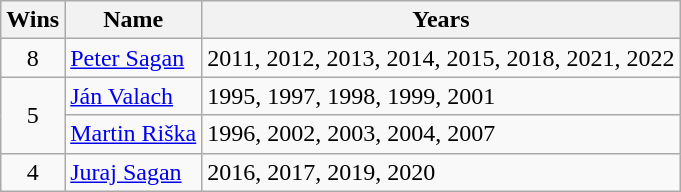<table class="wikitable">
<tr>
<th>Wins</th>
<th>Name</th>
<th>Years</th>
</tr>
<tr>
<td align=center>8</td>
<td><a href='#'>Peter Sagan</a></td>
<td>2011, 2012, 2013, 2014, 2015, 2018, 2021, 2022</td>
</tr>
<tr>
<td rowspan=2 align=center>5</td>
<td><a href='#'>Ján Valach</a></td>
<td>1995, 1997, 1998, 1999, 2001</td>
</tr>
<tr>
<td><a href='#'>Martin Riška</a></td>
<td>1996, 2002, 2003, 2004, 2007</td>
</tr>
<tr>
<td align=center>4</td>
<td><a href='#'>Juraj Sagan</a></td>
<td>2016, 2017, 2019, 2020</td>
</tr>
</table>
